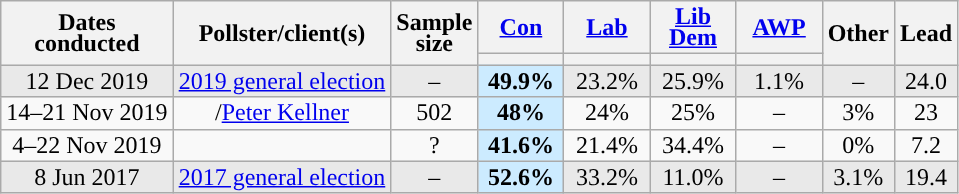<table class="wikitable sortable mw-datatable" style="text-align:center;line-height:14px;">
<tr>
<th rowspan="2">Dates<br>conducted</th>
<th rowspan="2">Pollster/client(s)</th>
<th rowspan="2" data-sort-type="number">Sample<br>size</th>
<th class="unsortable" style="width:50px;"><a href='#'>Con</a></th>
<th class="unsortable" style="width:50px;"><a href='#'>Lab</a></th>
<th class="unsortable" style="width:50px;"><a href='#'>Lib Dem</a></th>
<th class="unsortable" style="width:50px;"><a href='#'>AWP</a></th>
<th rowspan="2" class="unsortable">Other</th>
<th rowspan="2" data-sort-type="number">Lead</th>
</tr>
<tr>
<th data-sort-type="number" style="background:"></th>
<th data-sort-type="number" style="background:"></th>
<th data-sort-type="number" style="background:"></th>
<th data-sort-type="number" style="background:"></th>
</tr>
<tr style="background:#E9E9E9;">
<td data-sort-value="2017-06-08">12 Dec 2019</td>
<td><a href='#'>2019 general election</a></td>
<td>–</td>
<td style="background:#CCEBFF;"><strong>49.9%</strong></td>
<td>23.2%</td>
<td>25.9%</td>
<td>1.1%</td>
<td>–</td>
<td style="background:">24.0</td>
</tr>
<tr>
<td data-sort-value="2019-10-21">14–21 Nov 2019</td>
<td>/<a href='#'>Peter Kellner</a></td>
<td>502</td>
<td style="background:#CCEBFF;"><strong>48%</strong></td>
<td>24%</td>
<td>25%</td>
<td>–</td>
<td>3%</td>
<td style="background:">23</td>
</tr>
<tr>
<td data-sort-value="2019-10-21">4–22 Nov 2019</td>
<td></td>
<td>?</td>
<td style="background:#CCEBFF;"><strong>41.6%</strong></td>
<td>21.4%</td>
<td>34.4%</td>
<td>–</td>
<td>0%</td>
<td style="background:">7.2</td>
</tr>
<tr style="background:#E9E9E9;">
<td data-sort-value="2017-06-08">8 Jun 2017</td>
<td><a href='#'>2017 general election</a></td>
<td>–</td>
<td style="background:#CCEBFF;"><strong>52.6%</strong></td>
<td>33.2%</td>
<td>11.0%</td>
<td>–</td>
<td>3.1%</td>
<td style="background:">19.4</td>
</tr>
</table>
